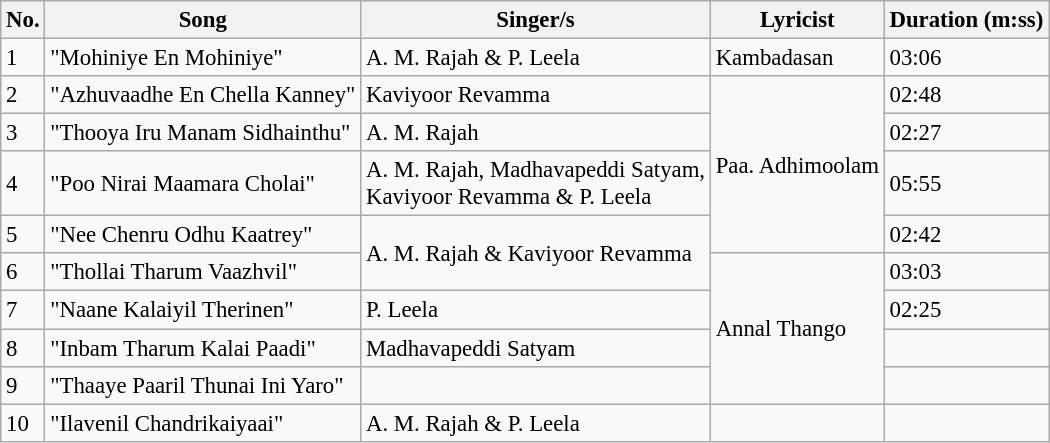<table class="wikitable" style="font-size:95%;">
<tr>
<th>No.</th>
<th>Song</th>
<th>Singer/s</th>
<th>Lyricist</th>
<th>Duration (m:ss)</th>
</tr>
<tr>
<td>1</td>
<td>"Mohiniye En Mohiniye"</td>
<td>A. M. Rajah & P. Leela</td>
<td>Kambadasan</td>
<td>03:06</td>
</tr>
<tr>
<td>2</td>
<td>"Azhuvaadhe En Chella Kanney"</td>
<td>Kaviyoor Revamma</td>
<td rowspan=4>Paa. Adhimoolam</td>
<td>02:48</td>
</tr>
<tr>
<td>3</td>
<td>"Thooya Iru Manam Sidhainthu"</td>
<td>A. M. Rajah</td>
<td>02:27</td>
</tr>
<tr>
<td>4</td>
<td>"Poo Nirai Maamara Cholai"</td>
<td>A. M. Rajah, Madhavapeddi Satyam,<br>Kaviyoor Revamma & P. Leela</td>
<td>05:55</td>
</tr>
<tr>
<td>5</td>
<td>"Nee Chenru Odhu Kaatrey"</td>
<td rowspan=2>A. M. Rajah & Kaviyoor Revamma</td>
<td>02:42</td>
</tr>
<tr>
<td>6</td>
<td>"Thollai Tharum Vaazhvil"</td>
<td rowspan=4>Annal Thango</td>
<td>03:03</td>
</tr>
<tr>
<td>7</td>
<td>"Naane Kalaiyil Therinen"</td>
<td>P. Leela</td>
<td>02:25</td>
</tr>
<tr>
<td>8</td>
<td>"Inbam Tharum Kalai Paadi"</td>
<td>Madhavapeddi Satyam</td>
<td></td>
</tr>
<tr>
<td>9</td>
<td>"Thaaye Paaril Thunai Ini Yaro"</td>
<td></td>
<td></td>
</tr>
<tr>
<td>10</td>
<td>"Ilavenil Chandrikaiyaai"</td>
<td>A. M. Rajah & P. Leela</td>
<td></td>
<td></td>
</tr>
</table>
